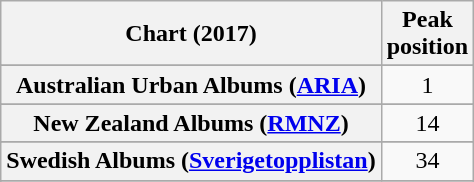<table class="wikitable sortable plainrowheaders" style="text-align:center">
<tr>
<th scope="col">Chart (2017)</th>
<th scope="col">Peak<br>position</th>
</tr>
<tr>
</tr>
<tr>
<th scope="row">Australian Urban Albums (<a href='#'>ARIA</a>)</th>
<td>1</td>
</tr>
<tr>
</tr>
<tr>
</tr>
<tr>
</tr>
<tr>
</tr>
<tr>
</tr>
<tr>
</tr>
<tr>
</tr>
<tr>
<th scope="row">New Zealand Albums (<a href='#'>RMNZ</a>)</th>
<td>14</td>
</tr>
<tr>
</tr>
<tr>
</tr>
<tr>
<th scope="row">Swedish Albums (<a href='#'>Sverigetopplistan</a>)</th>
<td>34</td>
</tr>
<tr>
</tr>
<tr>
</tr>
<tr>
</tr>
<tr>
</tr>
</table>
